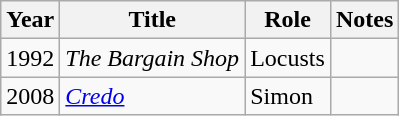<table class="wikitable sortable">
<tr>
<th>Year</th>
<th>Title</th>
<th>Role</th>
<th>Notes</th>
</tr>
<tr>
<td>1992</td>
<td><em>The Bargain Shop</em></td>
<td>Locusts</td>
<td></td>
</tr>
<tr>
<td>2008</td>
<td><em><a href='#'>Credo</a></em></td>
<td>Simon</td>
<td></td>
</tr>
</table>
